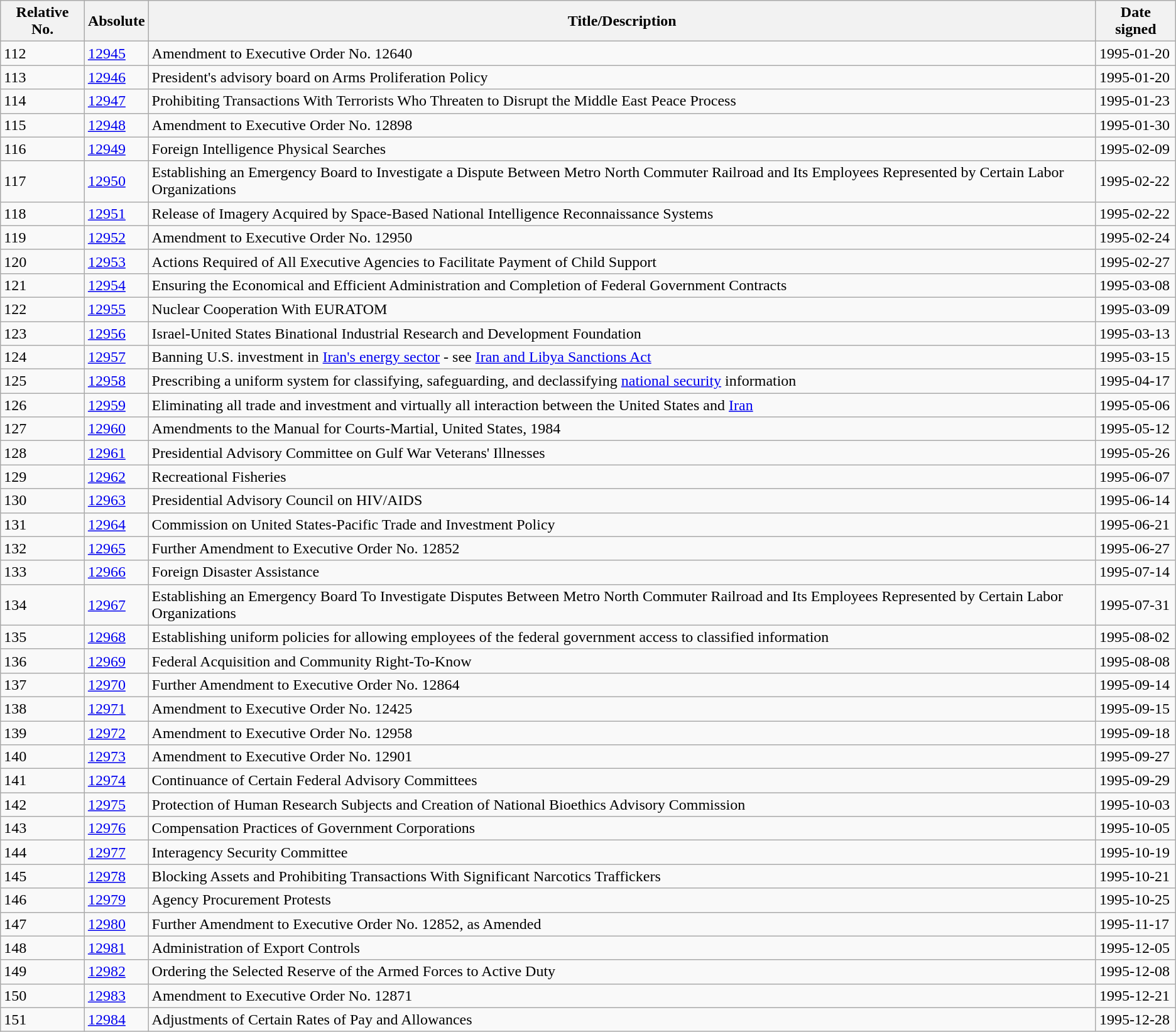<table class="wikitable">
<tr>
<th>Relative No.</th>
<th>Absolute </th>
<th>Title/Description</th>
<th>Date signed</th>
</tr>
<tr>
<td>112</td>
<td><a href='#'>12945</a></td>
<td>Amendment to Executive Order No. 12640</td>
<td>1995-01-20</td>
</tr>
<tr>
<td>113</td>
<td><a href='#'>12946</a></td>
<td>President's advisory board on Arms Proliferation Policy</td>
<td>1995-01-20</td>
</tr>
<tr>
<td>114</td>
<td><a href='#'>12947</a></td>
<td>Prohibiting Transactions With Terrorists Who Threaten to Disrupt the Middle East Peace Process</td>
<td>1995-01-23</td>
</tr>
<tr>
<td>115</td>
<td><a href='#'>12948</a></td>
<td>Amendment to Executive Order No. 12898</td>
<td>1995-01-30</td>
</tr>
<tr>
<td>116</td>
<td><a href='#'>12949</a></td>
<td>Foreign Intelligence Physical Searches</td>
<td>1995-02-09</td>
</tr>
<tr>
<td>117</td>
<td><a href='#'>12950</a></td>
<td>Establishing an Emergency Board to Investigate a Dispute Between Metro North Commuter Railroad and Its Employees Represented by Certain Labor Organizations</td>
<td>1995-02-22</td>
</tr>
<tr>
<td>118</td>
<td><a href='#'>12951</a></td>
<td>Release of Imagery Acquired by Space-Based National Intelligence Reconnaissance Systems</td>
<td>1995-02-22</td>
</tr>
<tr>
<td>119</td>
<td><a href='#'>12952</a></td>
<td>Amendment to Executive Order No. 12950</td>
<td>1995-02-24</td>
</tr>
<tr>
<td>120</td>
<td><a href='#'>12953</a></td>
<td>Actions Required of All Executive Agencies to Facilitate Payment of Child Support</td>
<td>1995-02-27</td>
</tr>
<tr>
<td>121</td>
<td><a href='#'>12954</a></td>
<td>Ensuring the Economical and Efficient Administration and Completion of Federal Government Contracts</td>
<td>1995-03-08</td>
</tr>
<tr>
<td>122</td>
<td><a href='#'>12955</a></td>
<td>Nuclear Cooperation With EURATOM</td>
<td>1995-03-09</td>
</tr>
<tr>
<td>123</td>
<td><a href='#'>12956</a></td>
<td>Israel-United States Binational Industrial Research and Development Foundation</td>
<td>1995-03-13</td>
</tr>
<tr>
<td>124</td>
<td><a href='#'>12957</a></td>
<td>Banning U.S. investment in <a href='#'>Iran's energy sector</a> - see <a href='#'>Iran and Libya Sanctions Act</a></td>
<td>1995-03-15</td>
</tr>
<tr>
<td>125</td>
<td><a href='#'>12958</a></td>
<td>Prescribing a uniform system for classifying, safeguarding, and declassifying <a href='#'>national security</a> information</td>
<td>1995-04-17</td>
</tr>
<tr>
<td>126</td>
<td><a href='#'>12959</a></td>
<td>Eliminating all trade and investment and virtually all interaction between the United States and <a href='#'>Iran</a></td>
<td>1995-05-06</td>
</tr>
<tr>
<td>127</td>
<td><a href='#'>12960</a></td>
<td>Amendments to the Manual for Courts-Martial, United States, 1984</td>
<td>1995-05-12</td>
</tr>
<tr>
<td>128</td>
<td><a href='#'>12961</a></td>
<td>Presidential Advisory Committee on Gulf War Veterans' Illnesses</td>
<td>1995-05-26</td>
</tr>
<tr>
<td>129</td>
<td><a href='#'>12962</a></td>
<td>Recreational Fisheries</td>
<td>1995-06-07</td>
</tr>
<tr>
<td>130</td>
<td><a href='#'>12963</a></td>
<td>Presidential Advisory Council on HIV/AIDS</td>
<td>1995-06-14</td>
</tr>
<tr>
<td>131</td>
<td><a href='#'>12964</a></td>
<td>Commission on United States-Pacific Trade and Investment Policy</td>
<td>1995-06-21</td>
</tr>
<tr>
<td>132</td>
<td><a href='#'>12965</a></td>
<td>Further Amendment to Executive Order No. 12852</td>
<td>1995-06-27</td>
</tr>
<tr>
<td>133</td>
<td><a href='#'>12966</a></td>
<td>Foreign Disaster Assistance</td>
<td>1995-07-14</td>
</tr>
<tr>
<td>134</td>
<td><a href='#'>12967</a></td>
<td>Establishing an Emergency Board To Investigate Disputes Between Metro North Commuter Railroad and Its Employees Represented by Certain Labor Organizations</td>
<td>1995-07-31</td>
</tr>
<tr>
<td>135</td>
<td><a href='#'>12968</a></td>
<td>Establishing uniform policies for allowing employees of the federal government access to classified information</td>
<td>1995-08-02</td>
</tr>
<tr>
<td>136</td>
<td><a href='#'>12969</a></td>
<td>Federal Acquisition and Community Right-To-Know</td>
<td>1995-08-08</td>
</tr>
<tr>
<td>137</td>
<td><a href='#'>12970</a></td>
<td>Further Amendment to Executive Order No. 12864</td>
<td>1995-09-14</td>
</tr>
<tr>
<td>138</td>
<td><a href='#'>12971</a></td>
<td>Amendment to Executive Order No. 12425</td>
<td>1995-09-15</td>
</tr>
<tr>
<td>139</td>
<td><a href='#'>12972</a></td>
<td>Amendment to Executive Order No. 12958</td>
<td>1995-09-18</td>
</tr>
<tr>
<td>140</td>
<td><a href='#'>12973</a></td>
<td>Amendment to Executive Order No. 12901</td>
<td>1995-09-27</td>
</tr>
<tr>
<td>141</td>
<td><a href='#'>12974</a></td>
<td>Continuance of Certain Federal Advisory Committees</td>
<td>1995-09-29</td>
</tr>
<tr>
<td>142</td>
<td><a href='#'>12975</a></td>
<td>Protection of Human Research Subjects and Creation of National Bioethics Advisory Commission</td>
<td>1995-10-03</td>
</tr>
<tr>
<td>143</td>
<td><a href='#'>12976</a></td>
<td>Compensation Practices of Government Corporations</td>
<td>1995-10-05</td>
</tr>
<tr>
<td>144</td>
<td><a href='#'>12977</a></td>
<td>Interagency Security Committee</td>
<td>1995-10-19</td>
</tr>
<tr>
<td>145</td>
<td><a href='#'>12978</a></td>
<td>Blocking Assets and Prohibiting Transactions With Significant Narcotics Traffickers</td>
<td>1995-10-21</td>
</tr>
<tr>
<td>146</td>
<td><a href='#'>12979</a></td>
<td>Agency Procurement Protests</td>
<td>1995-10-25</td>
</tr>
<tr>
<td>147</td>
<td><a href='#'>12980</a></td>
<td>Further Amendment to Executive Order No. 12852, as Amended</td>
<td>1995-11-17</td>
</tr>
<tr>
<td>148</td>
<td><a href='#'>12981</a></td>
<td>Administration of Export Controls</td>
<td>1995-12-05</td>
</tr>
<tr>
<td>149</td>
<td><a href='#'>12982</a></td>
<td>Ordering the Selected Reserve of the Armed Forces to Active Duty</td>
<td>1995-12-08</td>
</tr>
<tr>
<td>150</td>
<td><a href='#'>12983</a></td>
<td>Amendment to Executive Order No. 12871</td>
<td>1995-12-21</td>
</tr>
<tr>
<td>151</td>
<td><a href='#'>12984</a></td>
<td>Adjustments of Certain Rates of Pay and Allowances</td>
<td>1995-12-28</td>
</tr>
</table>
